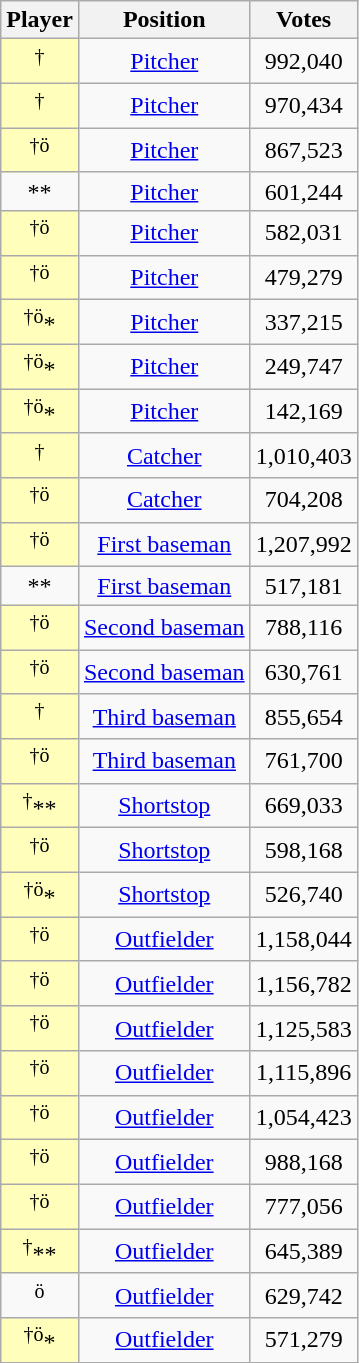<table class="wikitable sortable" style="text-align:center">
<tr>
<th>Player</th>
<th>Position</th>
<th>Votes</th>
</tr>
<tr>
<td style="background:#ffb;"><sup>†</sup></td>
<td><a href='#'>Pitcher</a></td>
<td>992,040</td>
</tr>
<tr>
<td style="background:#ffb;"><sup>†</sup></td>
<td><a href='#'>Pitcher</a></td>
<td>970,434</td>
</tr>
<tr>
<td style="background:#ffb;"><sup>†ö</sup></td>
<td><a href='#'>Pitcher</a></td>
<td>867,523</td>
</tr>
<tr>
<td>**</td>
<td><a href='#'>Pitcher</a></td>
<td>601,244</td>
</tr>
<tr>
<td style="background:#ffb;"><sup>†ö</sup></td>
<td><a href='#'>Pitcher</a></td>
<td>582,031</td>
</tr>
<tr>
<td style="background:#ffb;"><sup>†ö</sup></td>
<td><a href='#'>Pitcher</a></td>
<td>479,279</td>
</tr>
<tr>
<td style="background:#ffb;"><sup>†ö</sup>*</td>
<td><a href='#'>Pitcher</a></td>
<td>337,215</td>
</tr>
<tr>
<td style="background:#ffb;"><sup>†ö</sup>*</td>
<td><a href='#'>Pitcher</a></td>
<td>249,747</td>
</tr>
<tr>
<td style="background:#ffb;"><sup>†ö</sup>*</td>
<td><a href='#'>Pitcher</a></td>
<td>142,169</td>
</tr>
<tr>
<td style="background:#ffb;"><sup>†</sup></td>
<td><a href='#'>Catcher</a></td>
<td>1,010,403</td>
</tr>
<tr>
<td style="background:#ffb;"><sup>†ö</sup></td>
<td><a href='#'>Catcher</a></td>
<td>704,208</td>
</tr>
<tr>
<td style="background:#ffb;"><sup>†ö</sup></td>
<td><a href='#'>First baseman</a></td>
<td>1,207,992</td>
</tr>
<tr>
<td>**</td>
<td><a href='#'>First baseman</a></td>
<td>517,181</td>
</tr>
<tr>
<td style="background:#ffb;"><sup>†ö</sup></td>
<td><a href='#'>Second baseman</a></td>
<td>788,116</td>
</tr>
<tr>
<td style="background:#ffb;"><sup>†ö</sup></td>
<td><a href='#'>Second baseman</a></td>
<td>630,761</td>
</tr>
<tr>
<td style="background:#ffb;"><sup>†</sup></td>
<td><a href='#'>Third baseman</a></td>
<td>855,654</td>
</tr>
<tr>
<td style="background:#ffb;"><sup>†ö</sup></td>
<td><a href='#'>Third baseman</a></td>
<td>761,700</td>
</tr>
<tr>
<td style="background:#ffb;"><sup>†</sup>**</td>
<td><a href='#'>Shortstop</a></td>
<td>669,033</td>
</tr>
<tr>
<td style="background:#ffb;"><sup>†ö</sup></td>
<td><a href='#'>Shortstop</a></td>
<td>598,168</td>
</tr>
<tr>
<td style="background:#ffb;"><sup>†ö</sup>*</td>
<td><a href='#'>Shortstop</a></td>
<td>526,740</td>
</tr>
<tr>
<td style="background:#ffb;"><sup>†ö</sup></td>
<td><a href='#'>Outfielder</a></td>
<td>1,158,044</td>
</tr>
<tr>
<td style="background:#ffb;"><sup>†ö</sup></td>
<td><a href='#'>Outfielder</a></td>
<td>1,156,782</td>
</tr>
<tr>
<td style="background:#ffb;"><sup>†ö</sup></td>
<td><a href='#'>Outfielder</a></td>
<td>1,125,583</td>
</tr>
<tr>
<td style="background:#ffb;"><sup>†ö</sup></td>
<td><a href='#'>Outfielder</a></td>
<td>1,115,896</td>
</tr>
<tr>
<td style="background:#ffb;"><sup>†ö</sup></td>
<td><a href='#'>Outfielder</a></td>
<td>1,054,423</td>
</tr>
<tr>
<td style="background:#ffb;"><sup>†ö</sup></td>
<td><a href='#'>Outfielder</a></td>
<td>988,168</td>
</tr>
<tr>
<td style="background:#ffb;"><sup>†ö</sup></td>
<td><a href='#'>Outfielder</a></td>
<td>777,056</td>
</tr>
<tr>
<td style="background:#ffb;"><sup>†</sup>**</td>
<td><a href='#'>Outfielder</a></td>
<td>645,389</td>
</tr>
<tr>
<td><sup>ö</sup></td>
<td><a href='#'>Outfielder</a></td>
<td>629,742</td>
</tr>
<tr>
<td style="background:#ffb;"><sup>†ö</sup>*</td>
<td><a href='#'>Outfielder</a></td>
<td>571,279</td>
</tr>
</table>
